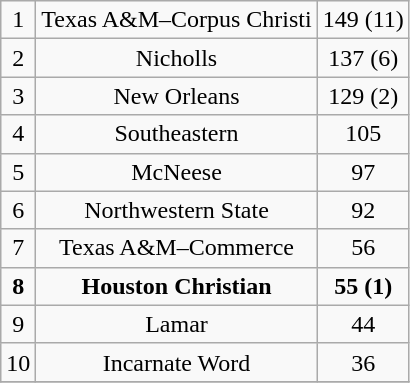<table class="wikitable">
<tr align="center">
<td>1</td>
<td>Texas A&M–Corpus Christi</td>
<td>149 (11)</td>
</tr>
<tr align="center">
<td>2</td>
<td>Nicholls</td>
<td>137 (6)</td>
</tr>
<tr align="center">
<td>3</td>
<td>New Orleans</td>
<td>129 (2)</td>
</tr>
<tr align="center">
<td>4</td>
<td>Southeastern</td>
<td>105</td>
</tr>
<tr align="center">
<td>5</td>
<td>McNeese</td>
<td>97</td>
</tr>
<tr align="center">
<td>6</td>
<td>Northwestern State</td>
<td>92</td>
</tr>
<tr align="center">
<td>7</td>
<td>Texas A&M–Commerce</td>
<td>56</td>
</tr>
<tr align="center">
<td><strong>8</strong></td>
<td><strong>Houston Christian</strong></td>
<td><strong>55 (1)</strong></td>
</tr>
<tr align="center">
<td>9</td>
<td>Lamar</td>
<td>44</td>
</tr>
<tr align="center">
<td>10</td>
<td>Incarnate Word</td>
<td>36</td>
</tr>
<tr align="center">
</tr>
</table>
